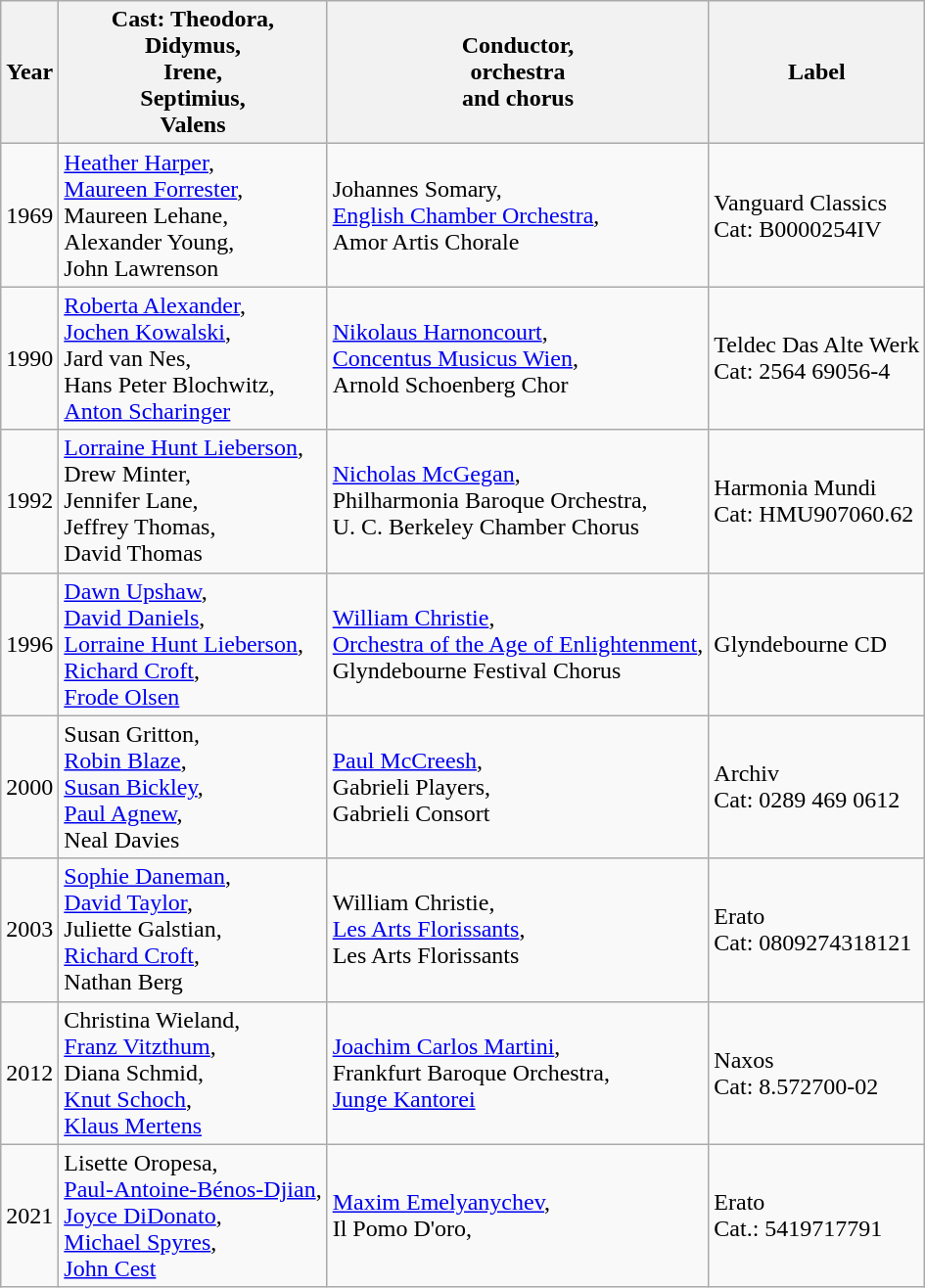<table class="wikitable">
<tr>
<th>Year</th>
<th>Cast: Theodora,<br>Didymus,<br>Irene,<br>Septimius,<br>Valens</th>
<th>Conductor,<br>orchestra<br>and chorus</th>
<th>Label</th>
</tr>
<tr>
<td>1969</td>
<td><a href='#'>Heather Harper</a>,<br><a href='#'>Maureen Forrester</a>,<br>Maureen Lehane,<br>Alexander Young,<br>John Lawrenson</td>
<td>Johannes Somary,<br><a href='#'>English Chamber Orchestra</a>,<br>Amor Artis Chorale</td>
<td>Vanguard Classics<br> Cat: B0000254IV</td>
</tr>
<tr>
<td>1990</td>
<td><a href='#'>Roberta Alexander</a>,<br><a href='#'>Jochen Kowalski</a>,<br>Jard van Nes,<br>Hans Peter Blochwitz,<br><a href='#'>Anton Scharinger</a></td>
<td><a href='#'>Nikolaus Harnoncourt</a>,<br><a href='#'>Concentus Musicus Wien</a>,<br>Arnold Schoenberg Chor</td>
<td>Teldec Das Alte Werk<br> Cat: 2564 69056-4</td>
</tr>
<tr>
<td>1992</td>
<td><a href='#'>Lorraine Hunt Lieberson</a>,<br>Drew Minter,<br>Jennifer Lane,<br>Jeffrey Thomas,<br>David Thomas</td>
<td><a href='#'>Nicholas McGegan</a>,<br>Philharmonia Baroque Orchestra,<br>U. C. Berkeley Chamber Chorus</td>
<td>Harmonia Mundi<br> Cat: HMU907060.62</td>
</tr>
<tr>
<td>1996</td>
<td><a href='#'>Dawn Upshaw</a>,<br><a href='#'>David Daniels</a>,<br><a href='#'>Lorraine Hunt Lieberson</a>,<br><a href='#'>Richard Croft</a>,<br><a href='#'>Frode Olsen</a></td>
<td><a href='#'>William Christie</a>,<br><a href='#'>Orchestra of the Age of Enlightenment</a>,<br>Glyndebourne Festival Chorus</td>
<td>Glyndebourne CD</td>
</tr>
<tr>
<td>2000</td>
<td>Susan Gritton,<br><a href='#'>Robin Blaze</a>,<br><a href='#'>Susan Bickley</a>,<br><a href='#'>Paul Agnew</a>,<br>Neal Davies</td>
<td><a href='#'>Paul McCreesh</a>,<br>Gabrieli Players,<br>Gabrieli Consort</td>
<td>Archiv<br>Cat: 0289 469 0612</td>
</tr>
<tr>
<td>2003</td>
<td><a href='#'>Sophie Daneman</a>,<br><a href='#'>David Taylor</a>,<br>Juliette Galstian,<br><a href='#'>Richard Croft</a>,<br>Nathan Berg</td>
<td>William Christie,<br><a href='#'>Les Arts Florissants</a>,<br>Les Arts Florissants</td>
<td>Erato<br>Cat: 0809274318121</td>
</tr>
<tr>
<td>2012</td>
<td>Christina Wieland,<br><a href='#'>Franz Vitzthum</a>,<br>Diana Schmid,<br><a href='#'>Knut Schoch</a>,<br><a href='#'>Klaus Mertens</a></td>
<td><a href='#'>Joachim Carlos Martini</a>,<br>Frankfurt Baroque Orchestra,<br><a href='#'>Junge Kantorei</a></td>
<td>Naxos<br>Cat: 8.572700-02</td>
</tr>
<tr>
<td>2021</td>
<td>Lisette Oropesa,<br><a href='#'>Paul-Antoine-Bénos-Djian</a>,<br><a href='#'>Joyce DiDonato</a>,<br><a href='#'>Michael Spyres</a>,<br><a href='#'>John Cest</a></td>
<td><a href='#'>Maxim Emelyanychev</a>,<br>Il Pomo D'oro,</td>
<td>Erato<br>Cat.: 5419717791</td>
</tr>
</table>
